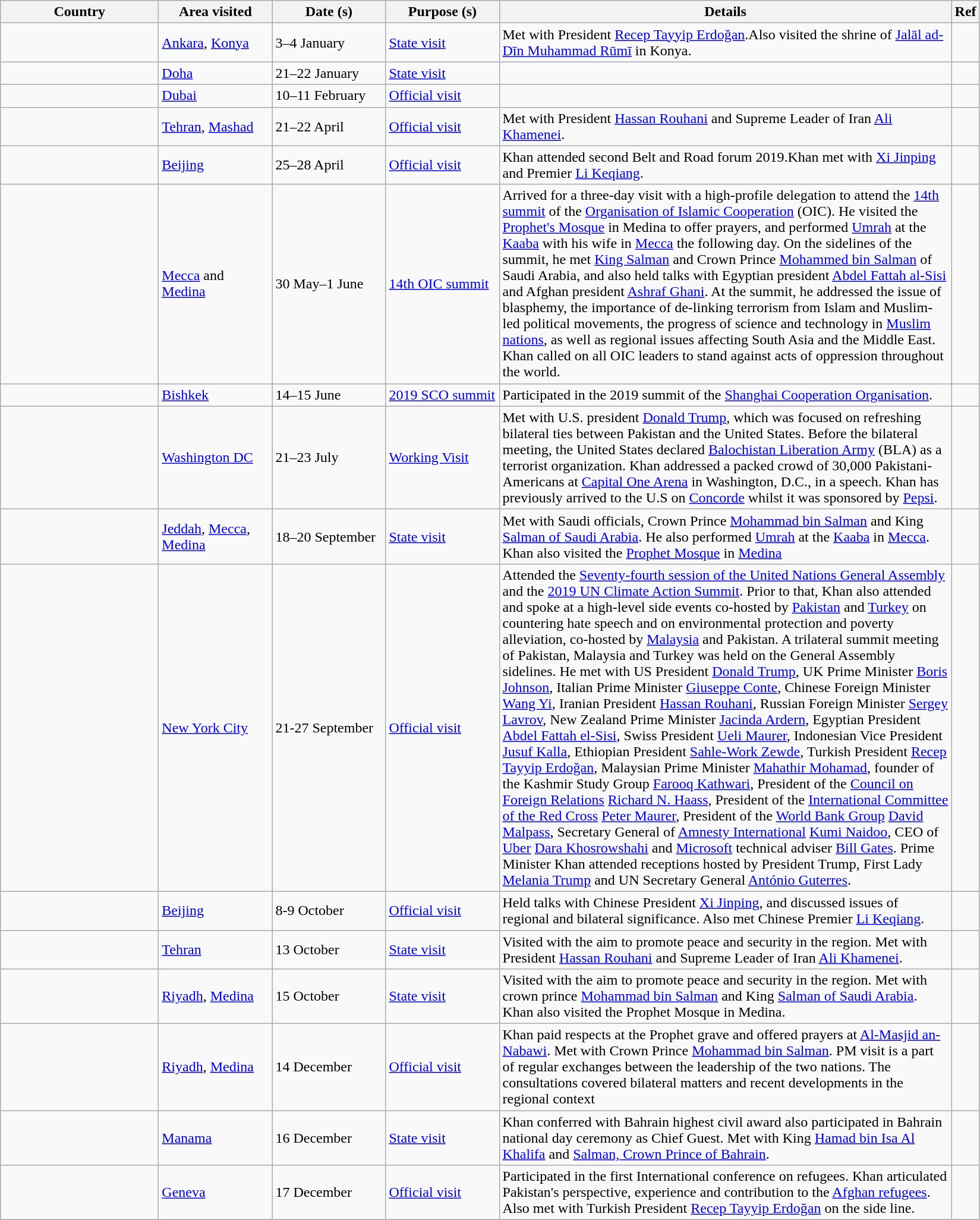<table class="wikitable outercollapse sortable">
<tr>
<th width=170>Country</th>
<th width=120>Area visited</th>
<th width=120>Date (s)</th>
<th width=120>Purpose (s)</th>
<th width=500>Details</th>
<th width=20>Ref</th>
</tr>
<tr>
<td></td>
<td><a href='#'>Ankara</a>, <a href='#'>Konya</a></td>
<td>3–4 January</td>
<td><a href='#'>State visit</a></td>
<td> Met with President <a href='#'>Recep Tayyip Erdoğan</a>.Also visited the shrine of <a href='#'>Jalāl ad-Dīn Muhammad Rūmī</a> in Konya.</td>
<td></td>
</tr>
<tr>
<td></td>
<td><a href='#'>Doha</a></td>
<td>21–22 January</td>
<td><a href='#'>State visit</a></td>
<td></td>
<td></td>
</tr>
<tr>
<td></td>
<td><a href='#'>Dubai</a></td>
<td>10–11 February</td>
<td><a href='#'>Official visit</a></td>
<td></td>
<td></td>
</tr>
<tr>
<td></td>
<td><a href='#'>Tehran</a>, <a href='#'>Mashad</a></td>
<td>21–22 April</td>
<td><a href='#'>Official visit</a></td>
<td> Met with President <a href='#'>Hassan Rouhani</a> and Supreme Leader of Iran <a href='#'>Ali Khamenei</a>.</td>
<td></td>
</tr>
<tr>
<td></td>
<td><a href='#'>Beijing</a></td>
<td>25–28 April</td>
<td><a href='#'>Official visit</a></td>
<td> Khan attended second Belt and Road forum 2019.Khan met with <a href='#'>Xi Jinping</a> and Premier <a href='#'>Li Keqiang</a>.</td>
<td></td>
</tr>
<tr>
<td></td>
<td><a href='#'>Mecca</a> and <a href='#'>Medina</a></td>
<td>30 May–1 June</td>
<td><a href='#'>14th OIC summit</a></td>
<td>  Arrived for a three-day visit with a high-profile delegation to attend the <a href='#'>14th summit</a> of the <a href='#'>Organisation of Islamic Cooperation</a> (OIC). He visited the <a href='#'>Prophet's Mosque</a> in Medina to offer prayers, and performed <a href='#'>Umrah</a> at the <a href='#'>Kaaba</a> with his wife in <a href='#'>Mecca</a> the following day. On the sidelines of the summit, he met <a href='#'>King Salman</a> and Crown Prince <a href='#'>Mohammed bin Salman</a> of Saudi Arabia, and also held talks with Egyptian president <a href='#'>Abdel Fattah al-Sisi</a> and Afghan president <a href='#'>Ashraf Ghani</a>. At the summit, he addressed the issue of blasphemy, the importance of de-linking terrorism from Islam and Muslim-led political movements, the progress of science and technology in <a href='#'>Muslim nations</a>, as well as regional issues affecting South Asia and the Middle East. Khan called on all OIC leaders to stand against acts of oppression throughout the world.</td>
<td></td>
</tr>
<tr>
<td></td>
<td><a href='#'>Bishkek</a></td>
<td>14–15 June</td>
<td><a href='#'>2019 SCO summit</a></td>
<td> Participated in the 2019 summit of the <a href='#'>Shanghai Cooperation Organisation</a>.</td>
<td></td>
</tr>
<tr>
<td></td>
<td><a href='#'>Washington DC</a></td>
<td>21–23 July</td>
<td><a href='#'>Working Visit</a></td>
<td> Met with U.S. president <a href='#'>Donald Trump</a>, which was focused on refreshing bilateral ties between Pakistan and the United States. Before the bilateral meeting, the United States declared <a href='#'>Balochistan Liberation Army</a> (BLA) as a terrorist organization. Khan addressed a packed crowd of 30,000 Pakistani-Americans at <a href='#'>Capital One Arena</a> in Washington, D.C., in a speech. Khan has previously arrived to the U.S on <a href='#'>Concorde</a> whilst it was sponsored by <a href='#'>Pepsi</a>.</td>
<td></td>
</tr>
<tr>
<td></td>
<td><a href='#'>Jeddah</a>, <a href='#'>Mecca</a>, <a href='#'>Medina</a></td>
<td>18–20 September</td>
<td><a href='#'>State visit</a></td>
<td> Met with Saudi officials, Crown Prince <a href='#'>Mohammad bin Salman</a> and King <a href='#'>Salman of Saudi Arabia</a>. He also performed <a href='#'>Umrah</a> at the <a href='#'>Kaaba</a> in <a href='#'>Mecca</a>. Khan also visited the <a href='#'>Prophet Mosque</a> in <a href='#'>Medina</a></td>
<td></td>
</tr>
<tr>
<td></td>
<td><a href='#'>New York City</a></td>
<td>21-27 September</td>
<td><a href='#'>Official visit</a></td>
<td> Attended the <a href='#'>Seventy-fourth session of the United Nations General Assembly</a> and the <a href='#'>2019 UN Climate Action Summit</a>. Prior to that, Khan also attended and spoke at a high-level side events co-hosted by <a href='#'>Pakistan</a> and <a href='#'>Turkey</a> on countering hate speech and on environmental protection and poverty alleviation, co-hosted by <a href='#'>Malaysia</a> and Pakistan. A trilateral summit meeting of Pakistan, Malaysia and Turkey was held on the General Assembly sidelines. He met with US President <a href='#'>Donald Trump</a>, UK Prime Minister <a href='#'>Boris Johnson</a>, Italian Prime Minister <a href='#'>Giuseppe Conte</a>, Chinese Foreign Minister <a href='#'>Wang Yi</a>, Iranian President <a href='#'>Hassan Rouhani</a>, Russian Foreign Minister <a href='#'>Sergey Lavrov</a>, New Zealand Prime Minister <a href='#'>Jacinda Ardern</a>, Egyptian President <a href='#'>Abdel Fattah el-Sisi</a>, Swiss President <a href='#'>Ueli Maurer</a>, Indonesian Vice President <a href='#'>Jusuf Kalla</a>, Ethiopian President <a href='#'>Sahle-Work Zewde</a>, Turkish President <a href='#'>Recep Tayyip Erdoğan</a>, Malaysian Prime Minister <a href='#'>Mahathir Mohamad</a>, founder of the Kashmir Study Group <a href='#'>Farooq Kathwari</a>, President of the <a href='#'>Council on Foreign Relations</a> <a href='#'>Richard N. Haass</a>, President of the <a href='#'>International Committee of the Red Cross</a> <a href='#'>Peter Maurer</a>, President of the <a href='#'>World Bank Group</a> <a href='#'>David Malpass</a>, Secretary General of <a href='#'>Amnesty International</a> <a href='#'>Kumi Naidoo</a>, CEO of <a href='#'>Uber</a> <a href='#'>Dara Khosrowshahi</a> and <a href='#'>Microsoft</a> technical adviser <a href='#'>Bill Gates</a>. Prime Minister Khan attended receptions hosted by President Trump, First Lady <a href='#'>Melania Trump</a> and UN Secretary General <a href='#'>António Guterres</a>.</td>
<td></td>
</tr>
<tr>
<td></td>
<td><a href='#'>Beijing</a></td>
<td>8-9 October</td>
<td><a href='#'>Official visit</a></td>
<td> Held talks with Chinese President <a href='#'>Xi Jinping</a>, and discussed issues of regional and bilateral significance. Also met Chinese Premier <a href='#'>Li Keqiang</a>.</td>
<td></td>
</tr>
<tr>
<td></td>
<td><a href='#'>Tehran</a></td>
<td>13 October</td>
<td><a href='#'>State visit</a></td>
<td>Visited with the aim to promote peace and security in the region. Met with President <a href='#'>Hassan Rouhani</a> and Supreme Leader of Iran <a href='#'>Ali Khamenei</a>.</td>
<td></td>
</tr>
<tr>
<td></td>
<td><a href='#'>Riyadh</a>, <a href='#'>Medina</a></td>
<td>15 October</td>
<td><a href='#'>State visit</a></td>
<td>Visited with the aim to promote peace and security in the region. Met with crown prince <a href='#'>Mohammad bin Salman</a> and King <a href='#'>Salman of Saudi Arabia</a>. Khan also visited the Prophet Mosque in Medina.</td>
<td></td>
</tr>
<tr>
<td></td>
<td><a href='#'>Riyadh</a>, <a href='#'>Medina</a></td>
<td>14 December</td>
<td><a href='#'>Official visit</a></td>
<td>Khan paid respects at the Prophet grave and offered prayers at <a href='#'>Al-Masjid an-Nabawi</a>. Met with Crown Prince <a href='#'>Mohammad bin Salman</a>. PM visit is a part of regular exchanges between the leadership of the two nations. The consultations covered bilateral matters and recent developments in the regional context</td>
<td></td>
</tr>
<tr>
<td></td>
<td><a href='#'>Manama</a></td>
<td>16 December</td>
<td><a href='#'>State visit</a></td>
<td>Khan conferred with Bahrain highest civil award also participated in Bahrain national day ceremony as Chief Guest. Met with King <a href='#'>Hamad bin Isa Al Khalifa</a> and <a href='#'>Salman, Crown Prince of Bahrain</a>.</td>
<td></td>
</tr>
<tr>
<td></td>
<td><a href='#'>Geneva</a></td>
<td>17 December</td>
<td><a href='#'>Official visit</a></td>
<td>Participated in the first International conference on refugees. Khan articulated Pakistan's perspective, experience and contribution to the <a href='#'>Afghan refugees</a>. Also met with Turkish President <a href='#'>Recep Tayyip Erdoğan</a> on the side line.</td>
<td></td>
</tr>
</table>
